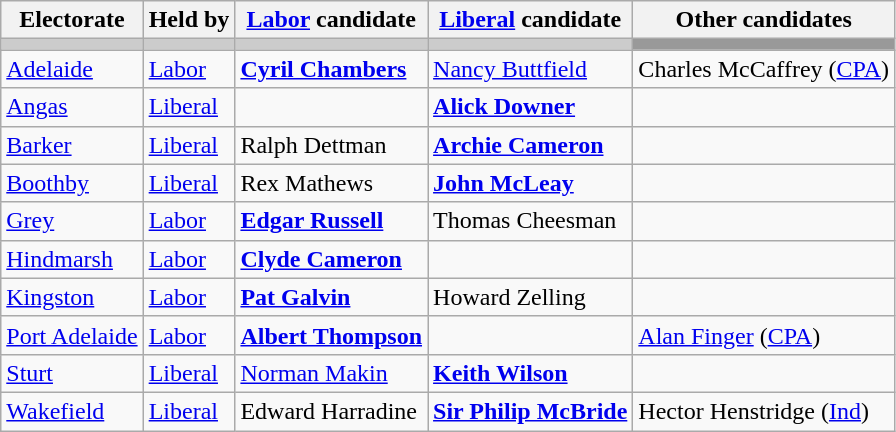<table class="wikitable">
<tr>
<th>Electorate</th>
<th>Held by</th>
<th><a href='#'>Labor</a> candidate</th>
<th><a href='#'>Liberal</a> candidate</th>
<th>Other candidates</th>
</tr>
<tr bgcolor="#cccccc">
<td></td>
<td></td>
<td></td>
<td></td>
<td bgcolor="#999999"></td>
</tr>
<tr>
<td><a href='#'>Adelaide</a></td>
<td><a href='#'>Labor</a></td>
<td><strong><a href='#'>Cyril Chambers</a></strong></td>
<td><a href='#'>Nancy Buttfield</a></td>
<td>Charles McCaffrey (<a href='#'>CPA</a>)</td>
</tr>
<tr>
<td><a href='#'>Angas</a></td>
<td><a href='#'>Liberal</a></td>
<td></td>
<td><strong><a href='#'>Alick Downer</a></strong></td>
<td></td>
</tr>
<tr>
<td><a href='#'>Barker</a></td>
<td><a href='#'>Liberal</a></td>
<td>Ralph Dettman</td>
<td><strong><a href='#'>Archie Cameron</a></strong></td>
<td></td>
</tr>
<tr>
<td><a href='#'>Boothby</a></td>
<td><a href='#'>Liberal</a></td>
<td>Rex Mathews</td>
<td><strong><a href='#'>John McLeay</a></strong></td>
<td></td>
</tr>
<tr>
<td><a href='#'>Grey</a></td>
<td><a href='#'>Labor</a></td>
<td><strong><a href='#'>Edgar Russell</a></strong></td>
<td>Thomas Cheesman</td>
<td></td>
</tr>
<tr>
<td><a href='#'>Hindmarsh</a></td>
<td><a href='#'>Labor</a></td>
<td><strong><a href='#'>Clyde Cameron</a></strong></td>
<td></td>
<td></td>
</tr>
<tr>
<td><a href='#'>Kingston</a></td>
<td><a href='#'>Labor</a></td>
<td><strong><a href='#'>Pat Galvin</a></strong></td>
<td>Howard Zelling</td>
<td></td>
</tr>
<tr>
<td><a href='#'>Port Adelaide</a></td>
<td><a href='#'>Labor</a></td>
<td><strong><a href='#'>Albert Thompson</a></strong></td>
<td></td>
<td><a href='#'>Alan Finger</a> (<a href='#'>CPA</a>)</td>
</tr>
<tr>
<td><a href='#'>Sturt</a></td>
<td><a href='#'>Liberal</a></td>
<td><a href='#'>Norman Makin</a></td>
<td><strong><a href='#'>Keith Wilson</a></strong></td>
<td></td>
</tr>
<tr>
<td><a href='#'>Wakefield</a></td>
<td><a href='#'>Liberal</a></td>
<td>Edward Harradine</td>
<td><strong><a href='#'>Sir Philip McBride</a></strong></td>
<td>Hector Henstridge (<a href='#'>Ind</a>)</td>
</tr>
</table>
